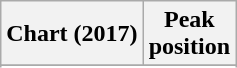<table class="wikitable sortable plainrowheaders" style="text-align:center">
<tr>
<th scope="col">Chart (2017)</th>
<th scope="col">Peak<br> position</th>
</tr>
<tr>
</tr>
<tr>
</tr>
<tr>
</tr>
<tr>
</tr>
</table>
